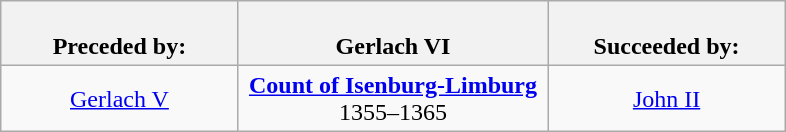<table class="wikitable" style="margin:1em auto;">
<tr align="center">
<th width=150px><br>Preceded by:</th>
<th width=200px><br>Gerlach VI</th>
<th width=150px><br>Succeeded by:</th>
</tr>
<tr align="center">
<td><a href='#'>Gerlach V</a></td>
<td><strong><a href='#'>Count of Isenburg-Limburg</a></strong><br>1355–1365</td>
<td><a href='#'>John II</a></td>
</tr>
</table>
